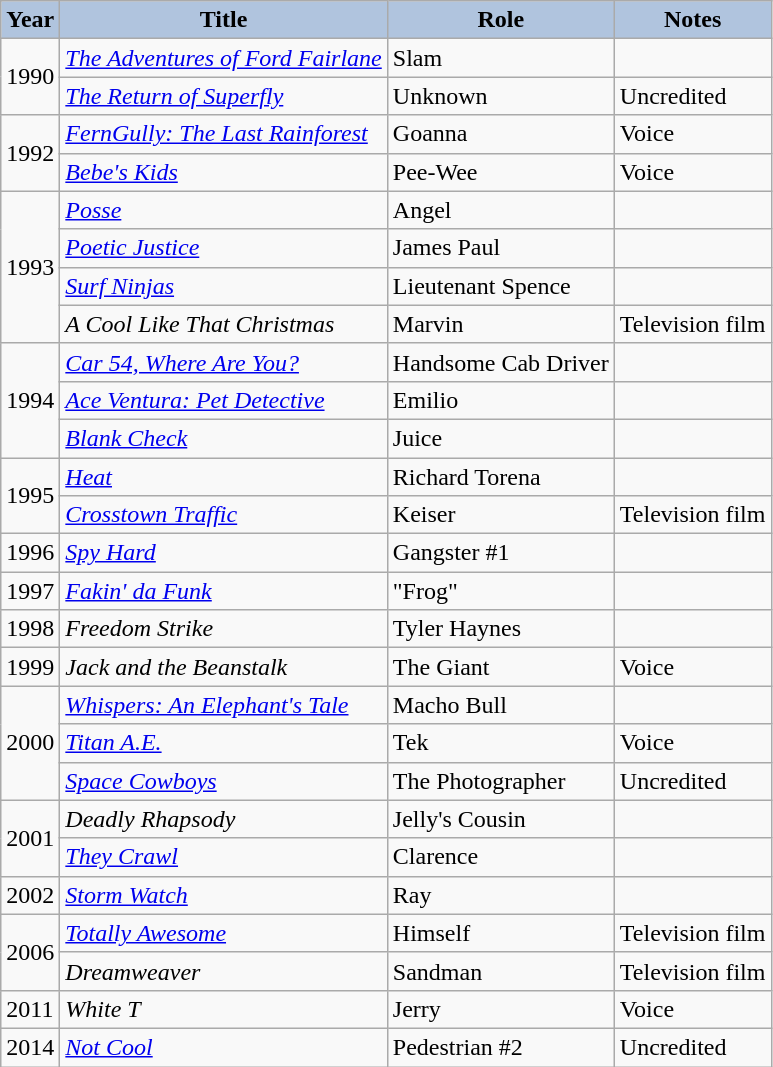<table class="wikitable">
<tr>
<th style="background:#B0C4DE;">Year</th>
<th style="background:#B0C4DE;">Title</th>
<th style="background:#B0C4DE;">Role</th>
<th style="background:#B0C4DE;">Notes</th>
</tr>
<tr>
<td rowspan="2">1990</td>
<td><em><a href='#'>The Adventures of Ford Fairlane</a></em></td>
<td>Slam</td>
<td></td>
</tr>
<tr>
<td><em><a href='#'>The Return of Superfly</a></em></td>
<td>Unknown</td>
<td>Uncredited</td>
</tr>
<tr>
<td rowspan="2">1992</td>
<td><em><a href='#'>FernGully: The Last Rainforest</a></em></td>
<td>Goanna</td>
<td>Voice</td>
</tr>
<tr>
<td><em><a href='#'>Bebe's Kids</a></em></td>
<td>Pee-Wee</td>
<td>Voice</td>
</tr>
<tr>
<td rowspan="4">1993</td>
<td><em><a href='#'>Posse</a></em></td>
<td>Angel</td>
<td></td>
</tr>
<tr>
<td><em><a href='#'>Poetic Justice</a></em></td>
<td>James Paul</td>
<td></td>
</tr>
<tr>
<td><em><a href='#'>Surf Ninjas</a></em></td>
<td>Lieutenant Spence</td>
<td></td>
</tr>
<tr>
<td><em>A Cool Like That Christmas</em></td>
<td>Marvin</td>
<td>Television film</td>
</tr>
<tr>
<td rowspan="3">1994</td>
<td><em><a href='#'>Car 54, Where Are You?</a></em></td>
<td>Handsome Cab Driver</td>
<td></td>
</tr>
<tr>
<td><em><a href='#'>Ace Ventura: Pet Detective</a></em></td>
<td>Emilio</td>
<td></td>
</tr>
<tr>
<td><em><a href='#'>Blank Check</a></em></td>
<td>Juice</td>
<td></td>
</tr>
<tr>
<td rowspan="2">1995</td>
<td><em><a href='#'>Heat</a></em></td>
<td>Richard Torena</td>
<td></td>
</tr>
<tr>
<td><em><a href='#'>Crosstown Traffic</a></em></td>
<td>Keiser</td>
<td>Television film</td>
</tr>
<tr>
<td>1996</td>
<td><em><a href='#'>Spy Hard</a></em></td>
<td>Gangster #1</td>
<td></td>
</tr>
<tr>
<td>1997</td>
<td><em><a href='#'>Fakin' da Funk</a></em></td>
<td>"Frog"</td>
<td></td>
</tr>
<tr>
<td>1998</td>
<td><em>Freedom Strike</em></td>
<td>Tyler Haynes</td>
<td></td>
</tr>
<tr>
<td>1999</td>
<td><em>Jack and the Beanstalk</em></td>
<td>The Giant</td>
<td>Voice</td>
</tr>
<tr>
<td rowspan="3">2000</td>
<td><em><a href='#'>Whispers: An Elephant's Tale</a></em></td>
<td>Macho Bull</td>
<td></td>
</tr>
<tr>
<td><em><a href='#'>Titan A.E.</a></em></td>
<td>Tek</td>
<td>Voice</td>
</tr>
<tr>
<td><em><a href='#'>Space Cowboys</a></em></td>
<td>The Photographer</td>
<td>Uncredited</td>
</tr>
<tr>
<td rowspan="2">2001</td>
<td><em>Deadly Rhapsody</em></td>
<td>Jelly's Cousin</td>
<td></td>
</tr>
<tr>
<td><em><a href='#'>They Crawl</a></em></td>
<td>Clarence</td>
<td></td>
</tr>
<tr>
<td>2002</td>
<td><em><a href='#'>Storm Watch</a></em></td>
<td>Ray</td>
<td></td>
</tr>
<tr>
<td rowspan="2">2006</td>
<td><em><a href='#'>Totally Awesome</a></em></td>
<td>Himself</td>
<td>Television film</td>
</tr>
<tr>
<td><em>Dreamweaver</em></td>
<td>Sandman</td>
<td>Television film</td>
</tr>
<tr>
<td>2011</td>
<td><em>White T</em></td>
<td>Jerry</td>
<td>Voice</td>
</tr>
<tr>
<td>2014</td>
<td><em><a href='#'>Not Cool</a></em></td>
<td>Pedestrian #2</td>
<td>Uncredited</td>
</tr>
</table>
